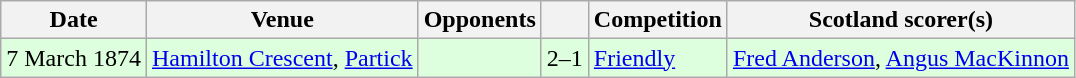<table class="wikitable">
<tr>
<th>Date</th>
<th>Venue</th>
<th>Opponents</th>
<th></th>
<th>Competition</th>
<th>Scotland scorer(s)</th>
</tr>
<tr bgcolor=#ddffdd>
<td>7 March 1874</td>
<td><a href='#'>Hamilton Crescent</a>, <a href='#'>Partick</a></td>
<td></td>
<td align="center">2–1</td>
<td><a href='#'>Friendly</a></td>
<td><a href='#'>Fred Anderson</a>, <a href='#'>Angus MacKinnon</a></td>
</tr>
</table>
